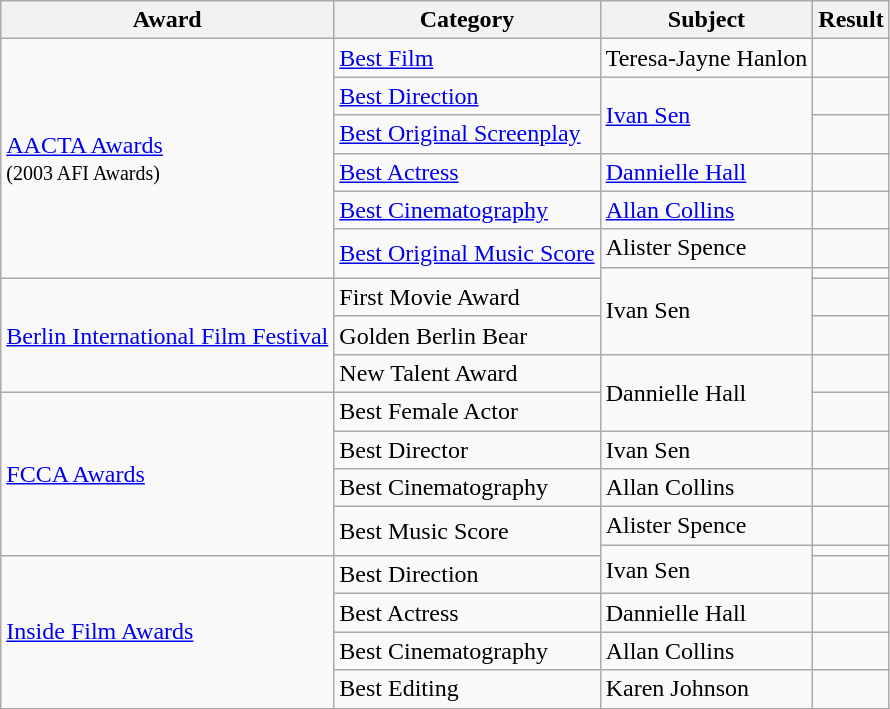<table class="wikitable">
<tr>
<th>Award</th>
<th>Category</th>
<th>Subject</th>
<th>Result</th>
</tr>
<tr>
<td rowspan=7><a href='#'>AACTA Awards</a><br><small>(2003 AFI Awards)</small></td>
<td><a href='#'>Best Film</a></td>
<td>Teresa-Jayne Hanlon</td>
<td></td>
</tr>
<tr>
<td><a href='#'>Best Direction</a></td>
<td rowspan=2><a href='#'>Ivan Sen</a></td>
<td></td>
</tr>
<tr>
<td><a href='#'>Best Original Screenplay</a></td>
<td></td>
</tr>
<tr>
<td><a href='#'>Best Actress</a></td>
<td><a href='#'>Dannielle Hall</a></td>
<td></td>
</tr>
<tr>
<td><a href='#'>Best Cinematography</a></td>
<td><a href='#'>Allan Collins</a></td>
<td></td>
</tr>
<tr>
<td rowspan=2><a href='#'>Best Original Music Score</a></td>
<td>Alister Spence</td>
<td></td>
</tr>
<tr>
<td rowspan=3>Ivan Sen</td>
<td></td>
</tr>
<tr>
<td rowspan=3><a href='#'>Berlin International Film Festival</a></td>
<td>First Movie Award</td>
<td></td>
</tr>
<tr>
<td>Golden Berlin Bear</td>
<td></td>
</tr>
<tr>
<td>New Talent Award</td>
<td rowspan=2>Dannielle Hall</td>
<td></td>
</tr>
<tr>
<td rowspan=5><a href='#'>FCCA Awards</a></td>
<td>Best Female Actor</td>
<td></td>
</tr>
<tr>
<td>Best Director</td>
<td>Ivan Sen</td>
<td></td>
</tr>
<tr>
<td>Best Cinematography</td>
<td>Allan Collins</td>
<td></td>
</tr>
<tr>
<td rowspan=2>Best Music Score</td>
<td>Alister Spence</td>
<td></td>
</tr>
<tr>
<td rowspan=2>Ivan Sen</td>
<td></td>
</tr>
<tr>
<td rowspan=4><a href='#'>Inside Film Awards</a></td>
<td>Best Direction</td>
<td></td>
</tr>
<tr>
<td>Best Actress</td>
<td>Dannielle Hall</td>
<td></td>
</tr>
<tr>
<td>Best Cinematography</td>
<td>Allan Collins</td>
<td></td>
</tr>
<tr>
<td>Best Editing</td>
<td>Karen Johnson</td>
<td></td>
</tr>
<tr>
</tr>
</table>
